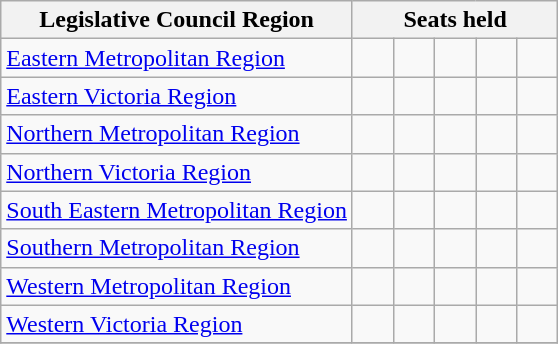<table class="wikitable">
<tr>
<th>Legislative Council Region</th>
<th colspan=5>Seats held</th>
</tr>
<tr>
<td><a href='#'>Eastern Metropolitan Region</a></td>
<td width=20 > </td>
<td width=20 > </td>
<td width=20 > </td>
<td width=20 > </td>
<td width=20 > </td>
</tr>
<tr>
<td><a href='#'>Eastern Victoria Region</a></td>
<td> </td>
<td> </td>
<td> </td>
<td> </td>
<td> </td>
</tr>
<tr>
<td><a href='#'>Northern Metropolitan Region</a></td>
<td> </td>
<td> </td>
<td> </td>
<td> </td>
<td> </td>
</tr>
<tr>
<td><a href='#'>Northern Victoria Region</a></td>
<td> </td>
<td> </td>
<td> </td>
<td> </td>
<td> </td>
</tr>
<tr>
<td><a href='#'>South Eastern Metropolitan Region</a></td>
<td> </td>
<td> </td>
<td> </td>
<td> </td>
<td> </td>
</tr>
<tr>
<td><a href='#'>Southern Metropolitan Region</a></td>
<td> </td>
<td> </td>
<td> </td>
<td> </td>
<td> </td>
</tr>
<tr>
<td><a href='#'>Western Metropolitan Region</a></td>
<td> </td>
<td> </td>
<td> </td>
<td> </td>
<td> </td>
</tr>
<tr>
<td><a href='#'>Western Victoria Region</a></td>
<td> </td>
<td> </td>
<td> </td>
<td> </td>
<td> </td>
</tr>
<tr>
</tr>
</table>
